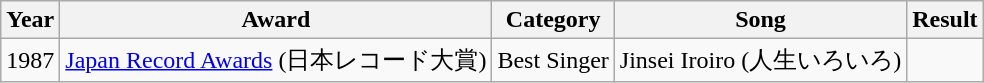<table class="wikitable">
<tr>
<th>Year</th>
<th>Award</th>
<th>Category</th>
<th>Song</th>
<th>Result</th>
</tr>
<tr>
<td>1987</td>
<td><a href='#'>Japan Record Awards</a> (日本レコード大賞)</td>
<td>Best Singer</td>
<td>Jinsei Iroiro (人生いろいろ)</td>
<td></td>
</tr>
</table>
